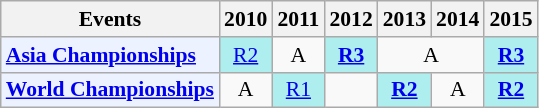<table class="wikitable" style="font-size: 90%; text-align:center">
<tr>
<th>Events</th>
<th>2010</th>
<th>2011</th>
<th>2012</th>
<th>2013</th>
<th>2014</th>
<th>2015</th>
</tr>
<tr>
<td bgcolor="#ECF2FF"; align="left"><strong><a href='#'>Asia Championships</a></strong></td>
<td bgcolor=AFEEEE><a href='#'>R2</a></td>
<td>A</td>
<td bgcolor=AFEEEE><a href='#'><strong>R3</strong></a></td>
<td colspan="2">A</td>
<td bgcolor=AFEEEE><a href='#'><strong>R3</strong></a></td>
</tr>
<tr>
<td bgcolor="#ECF2FF"; align="left"><strong><a href='#'>World Championships</a></strong></td>
<td>A</td>
<td bgcolor=AFEEEE><a href='#'>R1</a></td>
<td></td>
<td bgcolor=AFEEEE><a href='#'><strong>R2</strong></a></td>
<td>A</td>
<td bgcolor=AFEEEE><a href='#'><strong>R2</strong></a></td>
</tr>
</table>
